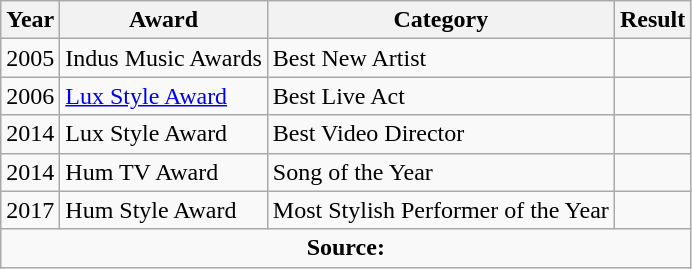<table class="wikitable">
<tr>
<th>Year</th>
<th>Award</th>
<th>Category</th>
<th>Result</th>
</tr>
<tr>
<td>2005</td>
<td>Indus Music Awards</td>
<td>Best New Artist</td>
<td></td>
</tr>
<tr>
<td>2006</td>
<td><a href='#'>Lux Style Award</a></td>
<td>Best Live Act</td>
<td></td>
</tr>
<tr>
<td>2014</td>
<td>Lux Style Award</td>
<td>Best Video Director</td>
<td></td>
</tr>
<tr>
<td>2014</td>
<td>Hum TV Award</td>
<td>Song of the Year</td>
<td></td>
</tr>
<tr>
<td>2017</td>
<td>Hum Style Award</td>
<td>Most Stylish Performer of the Year</td>
<td></td>
</tr>
<tr>
<td colspan="4" style="text-align: center;"><strong>Source:</strong></td>
</tr>
</table>
